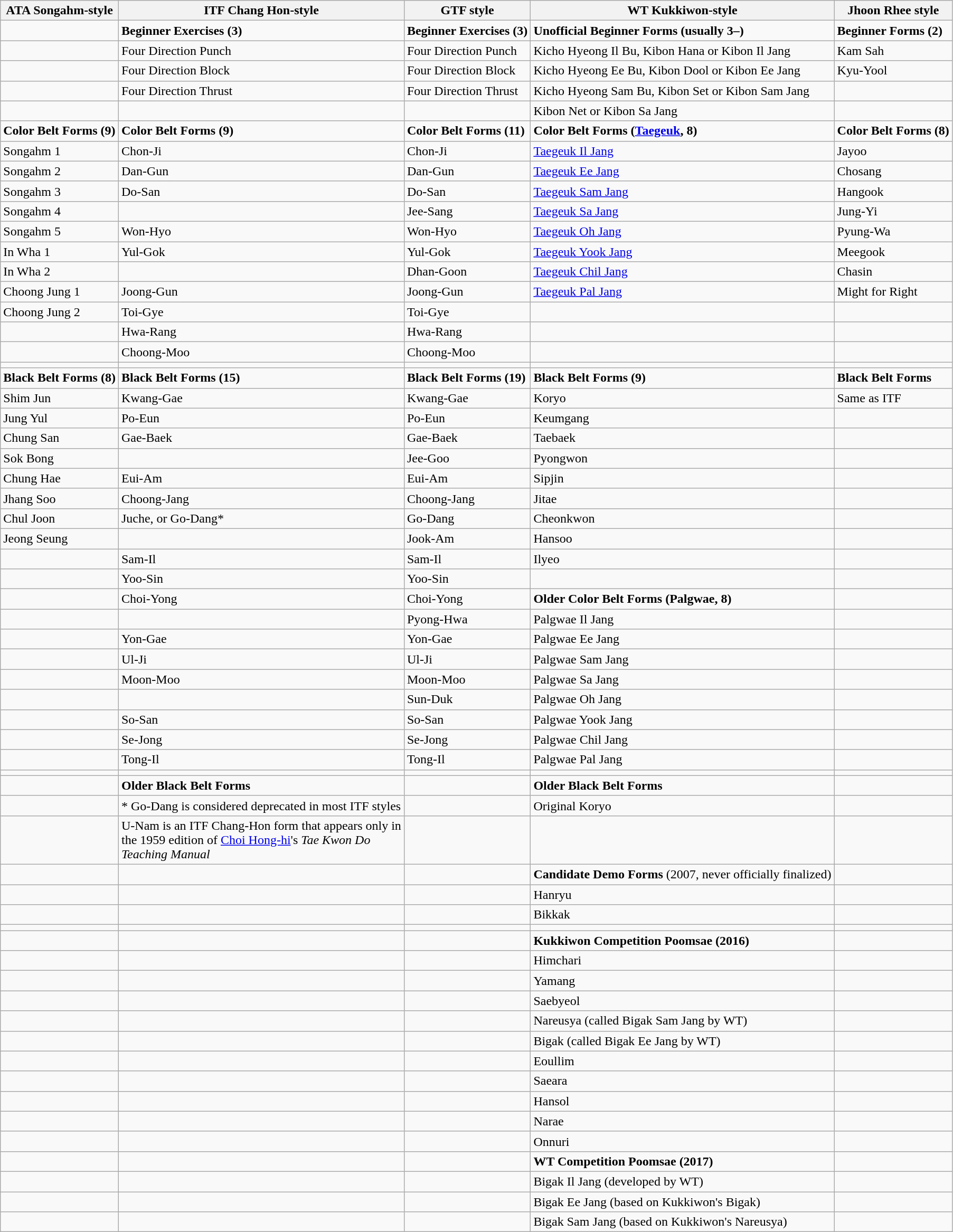<table class="wikitable collapsible auto-collapse">
<tr>
<th>ATA Songahm-style</th>
<th>ITF Chang Hon-style</th>
<th>GTF style</th>
<th>WT Kukkiwon-style</th>
<th>Jhoon Rhee style</th>
</tr>
<tr>
<td></td>
<td><strong>Beginner Exercises (3)</strong></td>
<td><strong>Beginner Exercises (3)</strong></td>
<td><strong>Unofficial Beginner Forms (usually 3–)</strong></td>
<td><strong>Beginner Forms (2)</strong></td>
</tr>
<tr>
<td></td>
<td>Four Direction Punch</td>
<td>Four Direction Punch</td>
<td>Kicho Hyeong Il Bu, Kibon Hana or Kibon Il Jang</td>
<td>Kam Sah</td>
</tr>
<tr>
<td></td>
<td>Four Direction Block</td>
<td>Four Direction Block</td>
<td>Kicho Hyeong Ee Bu, Kibon Dool or Kibon Ee Jang</td>
<td>Kyu-Yool</td>
</tr>
<tr>
<td></td>
<td>Four Direction Thrust</td>
<td>Four Direction Thrust</td>
<td>Kicho Hyeong Sam Bu, Kibon Set or Kibon Sam Jang</td>
<td></td>
</tr>
<tr>
<td></td>
<td></td>
<td></td>
<td>Kibon Net or Kibon Sa Jang</td>
<td></td>
</tr>
<tr>
<td><strong>Color Belt Forms (9)</strong></td>
<td><strong>Color Belt Forms (9)</strong></td>
<td><strong>Color Belt Forms (11)</strong></td>
<td><strong>Color Belt Forms (<a href='#'>Taegeuk</a>, 8)</strong></td>
<td><strong>Color Belt Forms (8)</strong></td>
</tr>
<tr>
<td>Songahm 1</td>
<td>Chon-Ji</td>
<td>Chon-Ji</td>
<td><a href='#'>Taegeuk Il Jang</a></td>
<td>Jayoo</td>
</tr>
<tr>
<td>Songahm 2</td>
<td>Dan-Gun</td>
<td>Dan-Gun</td>
<td><a href='#'>Taegeuk Ee Jang</a></td>
<td>Chosang</td>
</tr>
<tr>
<td>Songahm 3</td>
<td>Do-San</td>
<td>Do-San</td>
<td><a href='#'>Taegeuk Sam Jang</a></td>
<td>Hangook</td>
</tr>
<tr>
<td>Songahm 4</td>
<td></td>
<td>Jee-Sang</td>
<td><a href='#'>Taegeuk Sa Jang</a></td>
<td>Jung-Yi</td>
</tr>
<tr>
<td>Songahm 5</td>
<td>Won-Hyo</td>
<td>Won-Hyo</td>
<td><a href='#'>Taegeuk Oh Jang</a></td>
<td>Pyung-Wa</td>
</tr>
<tr>
<td>In Wha 1</td>
<td>Yul-Gok</td>
<td>Yul-Gok</td>
<td><a href='#'>Taegeuk Yook Jang</a></td>
<td>Meegook</td>
</tr>
<tr>
<td>In Wha 2</td>
<td></td>
<td>Dhan-Goon</td>
<td><a href='#'>Taegeuk Chil Jang</a></td>
<td>Chasin</td>
</tr>
<tr>
<td>Choong Jung 1</td>
<td>Joong-Gun</td>
<td>Joong-Gun</td>
<td><a href='#'>Taegeuk Pal Jang</a></td>
<td>Might for Right</td>
</tr>
<tr>
<td>Choong Jung 2</td>
<td>Toi-Gye</td>
<td>Toi-Gye</td>
<td></td>
<td></td>
</tr>
<tr>
<td></td>
<td>Hwa-Rang</td>
<td>Hwa-Rang</td>
<td></td>
<td></td>
</tr>
<tr>
<td></td>
<td>Choong-Moo</td>
<td>Choong-Moo</td>
<td></td>
<td></td>
</tr>
<tr>
<td></td>
<td></td>
<td></td>
<td></td>
<td></td>
</tr>
<tr>
<td><strong>Black Belt Forms (8)</strong></td>
<td><strong>Black Belt Forms (15)</strong></td>
<td><strong>Black Belt Forms (19)</strong></td>
<td><strong>Black Belt Forms (9)</strong></td>
<td><strong>Black Belt Forms</strong></td>
</tr>
<tr>
<td>Shim Jun</td>
<td>Kwang-Gae</td>
<td>Kwang-Gae</td>
<td>Koryo</td>
<td>Same as ITF</td>
</tr>
<tr>
<td>Jung Yul</td>
<td>Po-Eun</td>
<td>Po-Eun</td>
<td>Keumgang</td>
<td></td>
</tr>
<tr>
<td>Chung San</td>
<td>Gae-Baek</td>
<td>Gae-Baek</td>
<td>Taebaek</td>
<td></td>
</tr>
<tr>
<td>Sok Bong</td>
<td></td>
<td>Jee-Goo</td>
<td>Pyongwon</td>
<td></td>
</tr>
<tr>
<td>Chung Hae</td>
<td>Eui-Am</td>
<td>Eui-Am</td>
<td>Sipjin</td>
<td></td>
</tr>
<tr>
<td>Jhang Soo</td>
<td>Choong-Jang</td>
<td>Choong-Jang</td>
<td>Jitae</td>
<td></td>
</tr>
<tr>
<td>Chul Joon</td>
<td>Juche, or Go-Dang*</td>
<td>Go-Dang</td>
<td>Cheonkwon</td>
<td></td>
</tr>
<tr>
<td>Jeong Seung</td>
<td></td>
<td>Jook-Am</td>
<td>Hansoo</td>
<td></td>
</tr>
<tr>
<td></td>
<td>Sam-Il</td>
<td>Sam-Il</td>
<td>Ilyeo</td>
<td></td>
</tr>
<tr>
<td></td>
<td>Yoo-Sin</td>
<td>Yoo-Sin</td>
<td></td>
<td></td>
</tr>
<tr>
<td></td>
<td>Choi-Yong</td>
<td>Choi-Yong</td>
<td><strong>Older Color Belt Forms (Palgwae, 8)</strong></td>
<td></td>
</tr>
<tr>
<td></td>
<td></td>
<td>Pyong-Hwa</td>
<td>Palgwae Il Jang</td>
<td></td>
</tr>
<tr>
<td></td>
<td>Yon-Gae</td>
<td>Yon-Gae</td>
<td>Palgwae Ee Jang</td>
<td></td>
</tr>
<tr>
<td></td>
<td>Ul-Ji</td>
<td>Ul-Ji</td>
<td>Palgwae Sam Jang</td>
<td></td>
</tr>
<tr>
<td></td>
<td>Moon-Moo</td>
<td>Moon-Moo</td>
<td>Palgwae Sa Jang</td>
<td></td>
</tr>
<tr>
<td></td>
<td></td>
<td>Sun-Duk</td>
<td>Palgwae Oh Jang</td>
<td></td>
</tr>
<tr>
<td></td>
<td>So-San</td>
<td>So-San</td>
<td>Palgwae Yook Jang</td>
<td></td>
</tr>
<tr>
<td></td>
<td>Se-Jong</td>
<td>Se-Jong</td>
<td>Palgwae Chil Jang</td>
<td></td>
</tr>
<tr>
<td></td>
<td>Tong-Il</td>
<td>Tong-Il</td>
<td>Palgwae Pal Jang</td>
<td></td>
</tr>
<tr>
<td></td>
<td></td>
<td></td>
<td></td>
<td></td>
</tr>
<tr>
<td></td>
<td><strong>Older Black Belt Forms</strong></td>
<td></td>
<td><strong>Older Black Belt Forms</strong></td>
<td></td>
</tr>
<tr>
<td></td>
<td>* Go-Dang is considered deprecated in most ITF styles</td>
<td></td>
<td>Original Koryo</td>
<td></td>
</tr>
<tr>
<td></td>
<td>U-Nam is an ITF Chang-Hon form that appears only in<br>the 1959 edition of <a href='#'>Choi Hong-hi</a>'s <em>Tae Kwon Do</em><br><em>Teaching Manual</em></td>
<td></td>
<td></td>
<td></td>
</tr>
<tr>
<td></td>
<td></td>
<td></td>
<td><strong>Candidate Demo Forms</strong> (2007, never officially finalized)</td>
<td></td>
</tr>
<tr>
<td></td>
<td></td>
<td></td>
<td>Hanryu</td>
<td></td>
</tr>
<tr>
<td></td>
<td></td>
<td></td>
<td>Bikkak</td>
<td></td>
</tr>
<tr>
<td></td>
<td></td>
<td></td>
<td></td>
<td></td>
</tr>
<tr>
<td></td>
<td></td>
<td></td>
<td><strong>Kukkiwon Competition Poomsae (2016)</strong></td>
<td></td>
</tr>
<tr>
<td></td>
<td></td>
<td></td>
<td>Himchari</td>
<td></td>
</tr>
<tr>
<td></td>
<td></td>
<td></td>
<td>Yamang</td>
<td></td>
</tr>
<tr>
<td></td>
<td></td>
<td></td>
<td>Saebyeol</td>
<td></td>
</tr>
<tr>
<td></td>
<td></td>
<td></td>
<td>Nareusya (called Bigak Sam Jang by WT)</td>
<td></td>
</tr>
<tr>
<td></td>
<td></td>
<td></td>
<td>Bigak (called Bigak Ee Jang by WT)</td>
<td></td>
</tr>
<tr>
<td></td>
<td></td>
<td></td>
<td>Eoullim</td>
<td></td>
</tr>
<tr>
<td></td>
<td></td>
<td></td>
<td>Saeara</td>
<td></td>
</tr>
<tr>
<td></td>
<td></td>
<td></td>
<td>Hansol</td>
<td></td>
</tr>
<tr>
<td></td>
<td></td>
<td></td>
<td>Narae</td>
<td></td>
</tr>
<tr>
<td></td>
<td></td>
<td></td>
<td>Onnuri</td>
<td></td>
</tr>
<tr>
<td></td>
<td></td>
<td></td>
<td><strong>WT Competition Poomsae (2017)</strong></td>
<td></td>
</tr>
<tr>
<td></td>
<td></td>
<td></td>
<td>Bigak Il Jang (developed by WT)</td>
<td></td>
</tr>
<tr>
<td></td>
<td></td>
<td></td>
<td>Bigak Ee Jang (based on Kukkiwon's Bigak)</td>
<td></td>
</tr>
<tr>
<td></td>
<td></td>
<td></td>
<td>Bigak Sam Jang (based on Kukkiwon's Nareusya)</td>
<td></td>
</tr>
</table>
